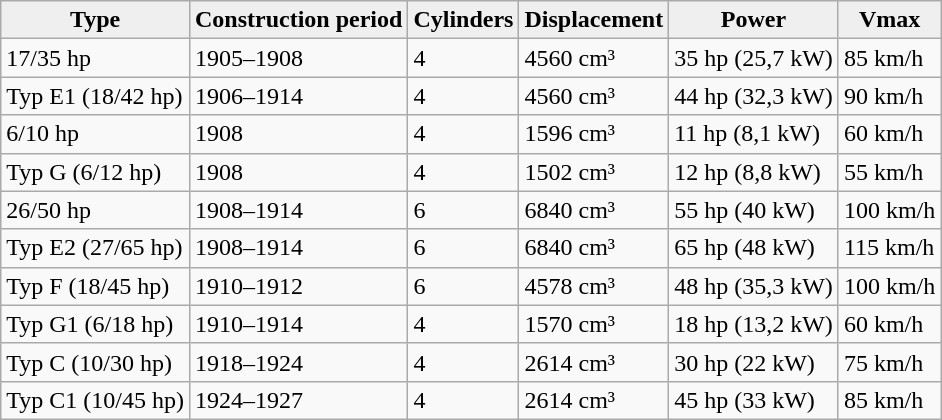<table class="wikitable">
<tr>
<th style="background:#efefef;">Type</th>
<th style="background:#efefef;">Construction period</th>
<th style="background:#efefef;">Cylinders</th>
<th style="background:#efefef;">Displacement</th>
<th style="background:#efefef;">Power</th>
<th style="background:#efefef;">Vmax</th>
</tr>
<tr>
<td>17/35 hp</td>
<td>1905–1908</td>
<td>4</td>
<td>4560 cm³</td>
<td>35 hp (25,7 kW)</td>
<td>85 km/h</td>
</tr>
<tr>
<td>Typ E1 (18/42 hp)</td>
<td>1906–1914</td>
<td>4</td>
<td>4560 cm³</td>
<td>44 hp (32,3 kW)</td>
<td>90 km/h</td>
</tr>
<tr>
<td>6/10 hp</td>
<td>1908</td>
<td>4</td>
<td>1596 cm³</td>
<td>11 hp (8,1 kW)</td>
<td>60 km/h</td>
</tr>
<tr>
<td>Typ G (6/12 hp)</td>
<td>1908</td>
<td>4</td>
<td>1502 cm³</td>
<td>12 hp (8,8 kW)</td>
<td>55 km/h</td>
</tr>
<tr>
<td>26/50 hp</td>
<td>1908–1914</td>
<td>6</td>
<td>6840 cm³</td>
<td>55 hp (40 kW)</td>
<td>100 km/h</td>
</tr>
<tr>
<td>Typ E2 (27/65 hp)</td>
<td>1908–1914</td>
<td>6</td>
<td>6840 cm³</td>
<td>65 hp (48 kW)</td>
<td>115 km/h</td>
</tr>
<tr>
<td>Typ F (18/45 hp)</td>
<td>1910–1912</td>
<td>6</td>
<td>4578 cm³</td>
<td>48 hp (35,3 kW)</td>
<td>100 km/h</td>
</tr>
<tr>
<td>Typ G1 (6/18 hp)</td>
<td>1910–1914</td>
<td>4</td>
<td>1570 cm³</td>
<td>18 hp (13,2 kW)</td>
<td>60 km/h</td>
</tr>
<tr>
<td>Typ C (10/30 hp)</td>
<td>1918–1924</td>
<td>4</td>
<td>2614 cm³</td>
<td>30 hp (22 kW)</td>
<td>75 km/h</td>
</tr>
<tr>
<td>Typ C1 (10/45 hp)</td>
<td>1924–1927</td>
<td>4</td>
<td>2614 cm³</td>
<td>45 hp (33 kW)</td>
<td>85 km/h</td>
</tr>
</table>
